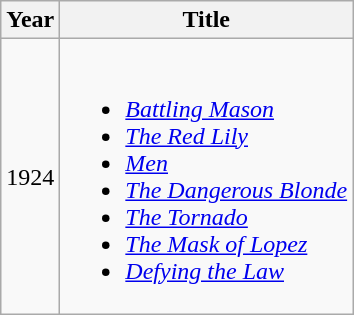<table class="wikitable sortable">
<tr>
<th>Year</th>
<th>Title</th>
</tr>
<tr>
<td>1924</td>
<td><br><ul><li><em><a href='#'>Battling Mason</a></em></li><li><em><a href='#'>The Red Lily</a></em></li><li><em><a href='#'>Men</a></em></li><li><em><a href='#'>The Dangerous Blonde</a></em></li><li><em><a href='#'>The Tornado</a></em></li><li><em><a href='#'>The Mask of Lopez</a></em></li><li><em><a href='#'>Defying the Law</a></em></li></ul></td>
</tr>
</table>
